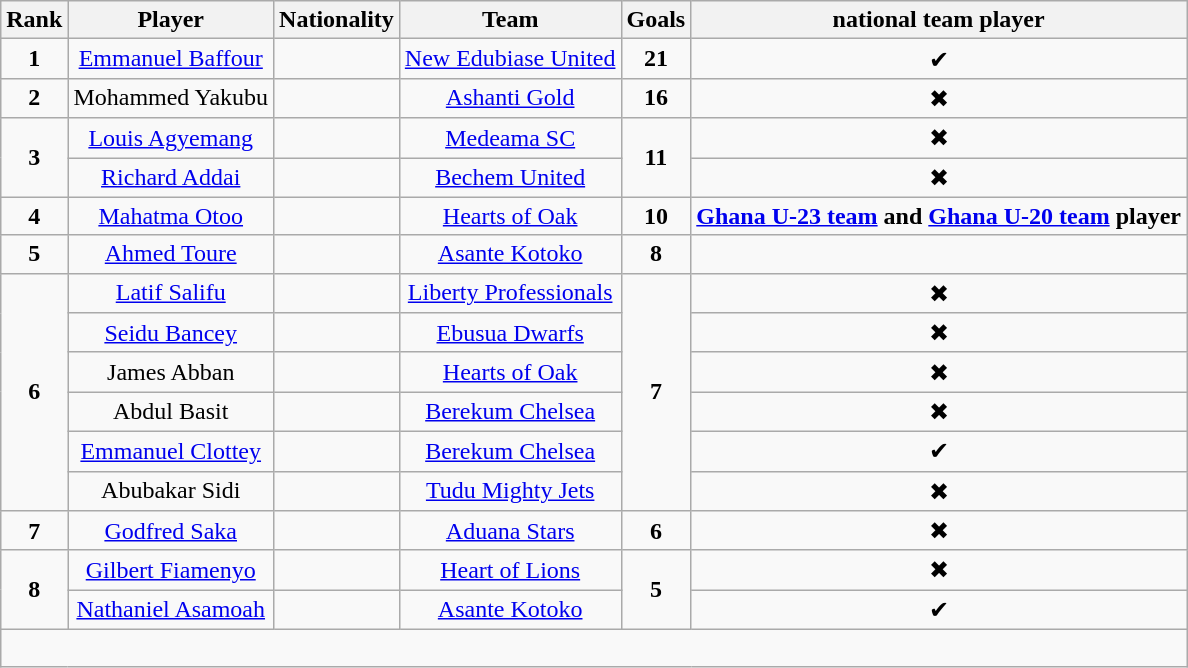<table class="wikitable sortable" style="text-align: center;">
<tr>
<th>Rank</th>
<th class="unsortable">Player</th>
<th class="unsortable">Nationality</th>
<th class="unsortable">Team</th>
<th class="unsortable">Goals</th>
<th class="unsortable"> national team player</th>
</tr>
<tr>
<td><strong>1</strong></td>
<td><a href='#'>Emmanuel Baffour</a></td>
<td></td>
<td><a href='#'>New Edubiase United</a></td>
<td><strong>21</strong></td>
<td>✔</td>
</tr>
<tr>
<td><strong>2</strong></td>
<td>Mohammed Yakubu</td>
<td></td>
<td><a href='#'>Ashanti Gold</a></td>
<td><strong>16</strong></td>
<td>✖</td>
</tr>
<tr>
<td rowspan=2><strong>3</strong></td>
<td><a href='#'>Louis Agyemang</a></td>
<td></td>
<td><a href='#'>Medeama SC</a></td>
<td rowspan=2><strong>11</strong></td>
<td>✖</td>
</tr>
<tr>
<td><a href='#'>Richard Addai</a></td>
<td></td>
<td><a href='#'>Bechem United</a></td>
<td>✖</td>
</tr>
<tr>
<td rowspan=1><strong>4</strong></td>
<td><a href='#'>Mahatma Otoo</a></td>
<td></td>
<td><a href='#'>Hearts of Oak</a></td>
<td rowspan=1><strong>10</strong></td>
<td><strong><a href='#'>Ghana U-23 team</a> and <a href='#'>Ghana U-20 team</a> player</strong></td>
</tr>
<tr>
<td rowspan=1><strong>5</strong></td>
<td><a href='#'>Ahmed Toure</a></td>
<td></td>
<td><a href='#'>Asante Kotoko</a></td>
<td rowspan=1><strong>8</strong></td>
</tr>
<tr>
<td rowspan=6><strong>6</strong></td>
<td><a href='#'>Latif Salifu</a></td>
<td></td>
<td><a href='#'>Liberty Professionals</a></td>
<td rowspan=6><strong>7</strong></td>
<td>✖</td>
</tr>
<tr>
<td><a href='#'>Seidu Bancey</a></td>
<td></td>
<td><a href='#'>Ebusua Dwarfs</a></td>
<td>✖</td>
</tr>
<tr>
<td>James Abban</td>
<td></td>
<td><a href='#'>Hearts of Oak</a></td>
<td>✖</td>
</tr>
<tr>
<td>Abdul Basit</td>
<td></td>
<td><a href='#'>Berekum Chelsea</a></td>
<td>✖</td>
</tr>
<tr>
<td><a href='#'>Emmanuel Clottey</a></td>
<td></td>
<td><a href='#'>Berekum Chelsea</a></td>
<td>✔</td>
</tr>
<tr>
<td>Abubakar Sidi</td>
<td></td>
<td><a href='#'>Tudu Mighty Jets</a></td>
<td>✖</td>
</tr>
<tr>
<td rowspan=1><strong>7</strong></td>
<td><a href='#'>Godfred Saka</a></td>
<td></td>
<td><a href='#'>Aduana Stars</a></td>
<td rowspan=1><strong>6</strong></td>
<td>✖</td>
</tr>
<tr>
<td rowspan=2><strong>8</strong></td>
<td><a href='#'>Gilbert Fiamenyo</a></td>
<td></td>
<td><a href='#'>Heart of Lions</a></td>
<td rowspan=2><strong>5</strong></td>
<td>✖</td>
</tr>
<tr>
<td><a href='#'>Nathaniel Asamoah</a></td>
<td></td>
<td><a href='#'>Asante Kotoko</a></td>
<td>✔</td>
</tr>
<tr>
<td colspan="12"><br></td>
</tr>
</table>
